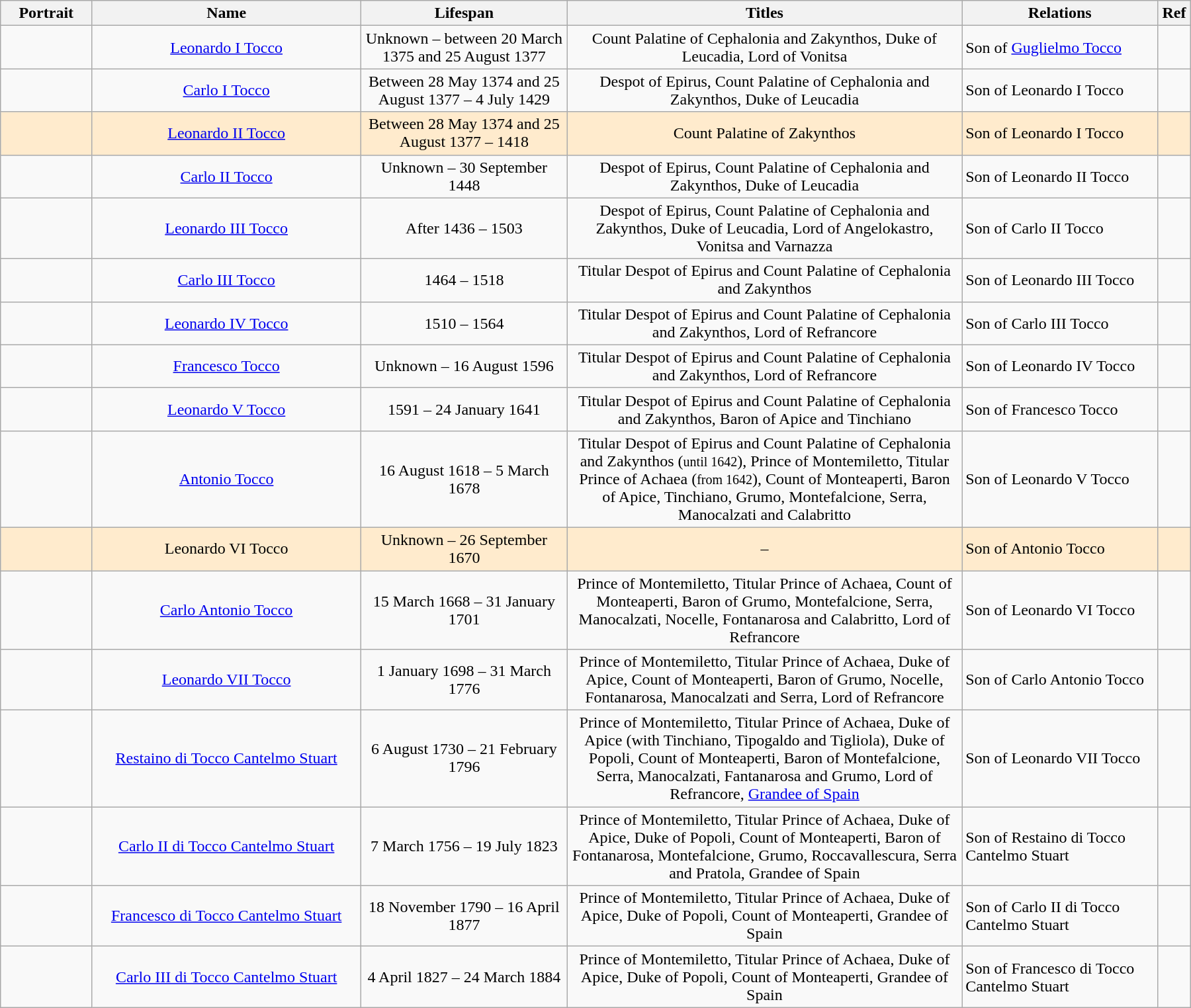<table class="wikitable" style="width:1200px">
<tr>
<th width="80px">Portrait</th>
<th width="250px">Name</th>
<th width="190px">Lifespan</th>
<th width="370px">Titles</th>
<th width="180px">Relations</th>
<th width="20px">Ref</th>
</tr>
<tr>
<td></td>
<td align="center"><a href='#'>Leonardo I Tocco</a></td>
<td align="center">Unknown – between 20 March 1375 and 25 August 1377</td>
<td align="center">Count Palatine of Cephalonia and Zakynthos, Duke of Leucadia, Lord of Vonitsa</td>
<td>Son of <a href='#'>Guglielmo Tocco</a></td>
<td><br><br></td>
</tr>
<tr>
<td></td>
<td align="center"><a href='#'>Carlo I Tocco</a></td>
<td align="center">Between 28 May 1374 and 25 August 1377 – 4 July 1429</td>
<td align="center">Despot of Epirus, Count Palatine of Cephalonia and Zakynthos, Duke of Leucadia</td>
<td>Son of Leonardo I Tocco</td>
<td></td>
</tr>
<tr>
<td style="background-color:BlanchedAlmond"></td>
<td align="center" style="background-color:BlanchedAlmond"><a href='#'>Leonardo II Tocco</a></td>
<td align="center" style="background-color:BlanchedAlmond">Between 28 May 1374 and 25 August 1377 – 1418</td>
<td align="center" style="background-color:BlanchedAlmond">Count Palatine of Zakynthos</td>
<td style="background-color:BlanchedAlmond">Son of Leonardo I Tocco</td>
<td style="background-color:BlanchedAlmond"></td>
</tr>
<tr>
<td></td>
<td align="center"><a href='#'>Carlo II Tocco</a></td>
<td align="center">Unknown – 30 September 1448</td>
<td align="center">Despot of Epirus, Count Palatine of Cephalonia and Zakynthos, Duke of Leucadia</td>
<td>Son of Leonardo II Tocco</td>
<td><br></td>
</tr>
<tr>
<td></td>
<td align="center"><a href='#'>Leonardo III Tocco</a></td>
<td align="center">After 1436 –  1503</td>
<td align="center">Despot of Epirus, Count Palatine of Cephalonia and Zakynthos, Duke of Leucadia, Lord of Angelokastro, Vonitsa and Varnazza</td>
<td>Son of Carlo II Tocco</td>
<td><br><br></td>
</tr>
<tr>
<td></td>
<td align="center"><a href='#'>Carlo III Tocco</a></td>
<td align="center">1464 – 1518</td>
<td align="center">Titular Despot of Epirus and Count Palatine of Cephalonia and Zakynthos</td>
<td>Son of Leonardo III Tocco</td>
<td><br></td>
</tr>
<tr>
<td></td>
<td align="center"><a href='#'>Leonardo IV Tocco</a></td>
<td align="center"> 1510 – 1564</td>
<td align="center">Titular Despot of Epirus and Count Palatine of Cephalonia and Zakynthos, Lord of Refrancore</td>
<td>Son of Carlo III Tocco</td>
<td><br></td>
</tr>
<tr>
<td></td>
<td align="center"><a href='#'>Francesco Tocco</a></td>
<td align="center">Unknown – 16 August 1596</td>
<td align="center">Titular Despot of Epirus and Count Palatine of Cephalonia and Zakynthos, Lord of Refrancore</td>
<td>Son of Leonardo IV Tocco</td>
<td><br></td>
</tr>
<tr>
<td></td>
<td align="center"><a href='#'>Leonardo V Tocco</a></td>
<td align="center">1591 – 24 January 1641</td>
<td align="center">Titular Despot of Epirus and Count Palatine of Cephalonia and Zakynthos, Baron of Apice and Tinchiano</td>
<td>Son of Francesco Tocco</td>
<td><br></td>
</tr>
<tr>
<td></td>
<td align="center"><a href='#'>Antonio Tocco</a></td>
<td align="center">16 August 1618 – 5 March 1678</td>
<td align="center">Titular Despot of Epirus and Count Palatine of Cephalonia and Zakynthos (<small>until 1642</small>), Prince of Montemiletto, Titular Prince of Achaea (<small>from 1642</small>), Count of Monteaperti, Baron of Apice, Tinchiano, Grumo, Montefalcione, Serra, Manocalzati and Calabritto</td>
<td>Son of Leonardo V Tocco</td>
<td><br></td>
</tr>
<tr>
<td style="background-color:BlanchedAlmond"></td>
<td align="center" style="background-color:BlanchedAlmond">Leonardo VI Tocco</td>
<td align="center" style="background-color:BlanchedAlmond">Unknown – 26 September 1670</td>
<td align="center" style="background-color:BlanchedAlmond">–</td>
<td style="background-color:BlanchedAlmond">Son of Antonio Tocco</td>
<td style="background-color:BlanchedAlmond"></td>
</tr>
<tr>
<td></td>
<td align="center"><a href='#'>Carlo Antonio Tocco</a></td>
<td align="center">15 March 1668 – 31 January 1701</td>
<td align="center">Prince of Montemiletto, Titular Prince of Achaea, Count of Monteaperti, Baron of Grumo, Montefalcione, Serra, Manocalzati, Nocelle, Fontanarosa and Calabritto, Lord of Refrancore</td>
<td>Son of Leonardo VI Tocco</td>
<td></td>
</tr>
<tr>
<td></td>
<td align="center"><a href='#'>Leonardo VII Tocco</a></td>
<td align="center">1 January 1698 – 31 March 1776</td>
<td align="center">Prince of Montemiletto, Titular Prince of Achaea, Duke of Apice, Count of Monteaperti, Baron of Grumo, Nocelle, Fontanarosa, Manocalzati and Serra, Lord of Refrancore</td>
<td>Son of Carlo Antonio Tocco</td>
<td></td>
</tr>
<tr>
<td></td>
<td align="center"><a href='#'>Restaino di Tocco Cantelmo Stuart</a></td>
<td align="center">6 August 1730 – 21 February 1796</td>
<td align="center">Prince of Montemiletto, Titular Prince of Achaea, Duke of Apice (with Tinchiano, Tipogaldo and Tigliola), Duke of Popoli, Count of Monteaperti, Baron of Montefalcione, Serra, Manocalzati, Fantanarosa and Grumo, Lord of Refrancore, <a href='#'>Grandee of Spain</a></td>
<td>Son of Leonardo VII Tocco</td>
<td></td>
</tr>
<tr>
<td></td>
<td align="center"><a href='#'>Carlo II di Tocco Cantelmo Stuart</a></td>
<td align="center">7 March 1756 – 19 July 1823</td>
<td align="center">Prince of Montemiletto, Titular Prince of Achaea, Duke of Apice, Duke of Popoli, Count of Monteaperti, Baron of Fontanarosa, Montefalcione, Grumo, Roccavallescura, Serra and Pratola, Grandee of Spain</td>
<td>Son of Restaino di Tocco Cantelmo Stuart</td>
<td></td>
</tr>
<tr>
<td></td>
<td align="center"><a href='#'>Francesco di Tocco Cantelmo Stuart</a></td>
<td align="center">18 November 1790 – 16 April 1877</td>
<td align="center">Prince of Montemiletto, Titular Prince of Achaea, Duke of Apice, Duke of Popoli, Count of Monteaperti, Grandee of Spain</td>
<td>Son of Carlo II di Tocco Cantelmo Stuart</td>
<td></td>
</tr>
<tr>
<td></td>
<td align="center"><a href='#'>Carlo III di Tocco Cantelmo Stuart</a></td>
<td align="center">4 April 1827 – 24 March 1884</td>
<td align="center">Prince of Montemiletto, Titular Prince of Achaea, Duke of Apice, Duke of Popoli, Count of Monteaperti, Grandee of Spain</td>
<td>Son of Francesco di Tocco Cantelmo Stuart</td>
<td></td>
</tr>
</table>
